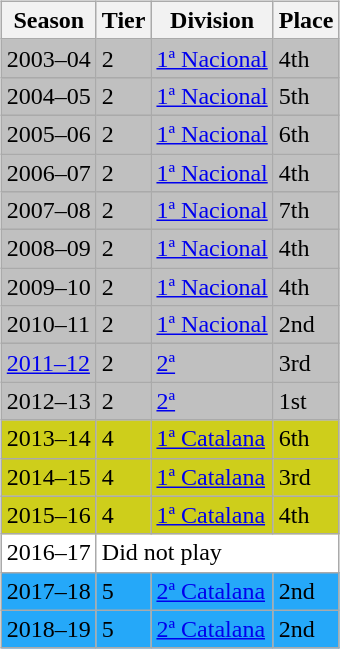<table>
<tr>
<td valign=top width=0%><br><table class="wikitable">
<tr style="background:#f0f6fa;">
<th>Season</th>
<th>Tier</th>
<th>Division</th>
<th>Place</th>
</tr>
<tr>
<td style="background:silver;">2003–04</td>
<td style="background:silver;">2</td>
<td style="background:silver;"><a href='#'>1ª Nacional</a></td>
<td style="background:silver;">4th</td>
</tr>
<tr>
<td style="background:silver;">2004–05</td>
<td style="background:silver;">2</td>
<td style="background:silver;"><a href='#'>1ª Nacional</a></td>
<td style="background:silver;">5th</td>
</tr>
<tr>
<td style="background:silver;">2005–06</td>
<td style="background:silver;">2</td>
<td style="background:silver;"><a href='#'>1ª Nacional</a></td>
<td style="background:silver;">6th</td>
</tr>
<tr>
<td style="background:silver;">2006–07</td>
<td style="background:silver;">2</td>
<td style="background:silver;"><a href='#'>1ª Nacional</a></td>
<td style="background:silver;">4th</td>
</tr>
<tr>
<td style="background:silver;">2007–08</td>
<td style="background:silver;">2</td>
<td style="background:silver;"><a href='#'>1ª Nacional</a></td>
<td style="background:silver;">7th</td>
</tr>
<tr>
<td style="background:silver;">2008–09</td>
<td style="background:silver;">2</td>
<td style="background:silver;"><a href='#'>1ª Nacional</a></td>
<td style="background:silver;">4th</td>
</tr>
<tr>
<td style="background:silver;">2009–10</td>
<td style="background:silver;">2</td>
<td style="background:silver;"><a href='#'>1ª Nacional</a></td>
<td style="background:silver;">4th</td>
</tr>
<tr>
<td style="background:silver;">2010–11</td>
<td style="background:silver;">2</td>
<td style="background:silver;"><a href='#'>1ª Nacional</a></td>
<td style="background:silver;">2nd</td>
</tr>
<tr>
<td style="background:silver;"><a href='#'>2011–12</a></td>
<td style="background:silver;">2</td>
<td style="background:silver;"><a href='#'>2ª</a></td>
<td style="background:silver;">3rd</td>
</tr>
<tr>
<td style="background:silver;">2012–13</td>
<td style="background:silver;">2</td>
<td style="background:silver;"><a href='#'>2ª</a></td>
<td style="background:silver;">1st</td>
</tr>
<tr>
<td style="background:#CECE1B;">2013–14</td>
<td style="background:#CECE1B;">4</td>
<td style="background:#CECE1B;"><a href='#'>1ª Catalana</a></td>
<td style="background:#CECE1B;">6th</td>
</tr>
<tr>
<td style="background:#CECE1B;">2014–15</td>
<td style="background:#CECE1B;">4</td>
<td style="background:#CECE1B;"><a href='#'>1ª Catalana</a></td>
<td style="background:#CECE1B;">3rd</td>
</tr>
<tr>
<td style="background:#CECE1B;">2015–16</td>
<td style="background:#CECE1B;">4</td>
<td style="background:#CECE1B;"><a href='#'>1ª Catalana</a></td>
<td style="background:#CECE1B;">4th</td>
</tr>
<tr>
<td style="background:#FFFFFF;">2016–17</td>
<td style="background:#FFFFFF;" colspan=3>Did not play</td>
</tr>
<tr>
<td style="background:#25A8F9;">2017–18</td>
<td style="background:#25A8F9;">5</td>
<td style="background:#25A8F9;"><a href='#'>2ª Catalana</a></td>
<td style="background:#25A8F9;">2nd</td>
</tr>
<tr>
<td style="background:#25A8F9;">2018–19</td>
<td style="background:#25A8F9;">5</td>
<td style="background:#25A8F9;"><a href='#'>2ª Catalana</a></td>
<td style="background:#25A8F9;">2nd</td>
</tr>
</table>
</td>
</tr>
</table>
